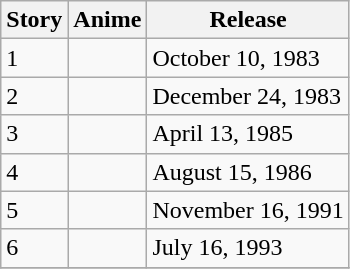<table class="wikitable">
<tr>
<th>Story</th>
<th>Anime</th>
<th>Release</th>
</tr>
<tr>
<td>1</td>
<td></td>
<td>October 10, 1983</td>
</tr>
<tr>
<td>2</td>
<td></td>
<td>December 24, 1983</td>
</tr>
<tr>
<td>3</td>
<td></td>
<td>April 13, 1985</td>
</tr>
<tr>
<td>4</td>
<td></td>
<td>August 15, 1986</td>
</tr>
<tr>
<td>5</td>
<td></td>
<td>November 16, 1991</td>
</tr>
<tr>
<td>6</td>
<td></td>
<td>July 16, 1993</td>
</tr>
<tr>
</tr>
</table>
